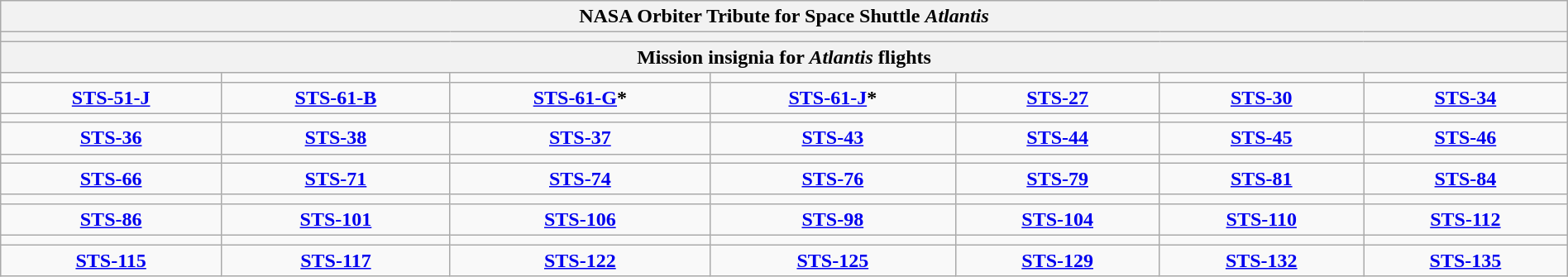<table class="wikitable" style="text-align:center; margin:0em auto; font-size:100%; width:100%">
<tr>
<th colspan=7>NASA Orbiter Tribute for Space Shuttle <em>Atlantis</em></th>
</tr>
<tr>
<th colspan=7></th>
</tr>
<tr>
<th colspan=7>Mission insignia for <em>Atlantis</em> flights</th>
</tr>
<tr>
<td></td>
<td></td>
<td></td>
<td></td>
<td></td>
<td></td>
<td></td>
</tr>
<tr>
<td><strong><a href='#'>STS-51-J</a></strong></td>
<td><strong><a href='#'>STS-61-B</a></strong></td>
<td><strong><a href='#'>STS-61-G</a>*</strong></td>
<td><strong><a href='#'>STS-61-J</a>*</strong></td>
<td><strong><a href='#'>STS-27</a></strong></td>
<td><strong><a href='#'>STS-30</a></strong></td>
<td><strong><a href='#'>STS-34</a></strong></td>
</tr>
<tr>
<td></td>
<td></td>
<td></td>
<td></td>
<td></td>
<td></td>
<td></td>
</tr>
<tr>
<td><strong><a href='#'>STS-36</a></strong></td>
<td><strong><a href='#'>STS-38</a></strong></td>
<td><strong><a href='#'>STS-37</a></strong></td>
<td><strong><a href='#'>STS-43</a></strong></td>
<td><strong><a href='#'>STS-44</a></strong></td>
<td><strong><a href='#'>STS-45</a></strong></td>
<td><strong><a href='#'>STS-46</a></strong></td>
</tr>
<tr>
<td></td>
<td></td>
<td></td>
<td></td>
<td></td>
<td></td>
<td></td>
</tr>
<tr>
<td><strong><a href='#'>STS-66</a></strong></td>
<td><strong><a href='#'>STS-71</a></strong></td>
<td><strong><a href='#'>STS-74</a></strong></td>
<td><strong><a href='#'>STS-76</a></strong></td>
<td><strong><a href='#'>STS-79</a></strong></td>
<td><strong><a href='#'>STS-81</a></strong></td>
<td><strong><a href='#'>STS-84</a></strong></td>
</tr>
<tr>
<td></td>
<td></td>
<td></td>
<td></td>
<td></td>
<td></td>
<td></td>
</tr>
<tr>
<td><strong><a href='#'>STS-86</a></strong></td>
<td><strong><a href='#'>STS-101</a></strong></td>
<td><strong><a href='#'>STS-106</a></strong></td>
<td><strong><a href='#'>STS-98</a></strong></td>
<td><strong><a href='#'>STS-104</a></strong></td>
<td><strong><a href='#'>STS-110</a></strong></td>
<td><strong><a href='#'>STS-112</a></strong></td>
</tr>
<tr>
<td></td>
<td></td>
<td></td>
<td></td>
<td></td>
<td></td>
<td></td>
</tr>
<tr>
<td><strong><a href='#'>STS-115</a></strong></td>
<td><strong><a href='#'>STS-117</a></strong></td>
<td><strong><a href='#'>STS-122</a></strong></td>
<td><strong><a href='#'>STS-125</a></strong></td>
<td><strong><a href='#'>STS-129</a></strong></td>
<td><strong><a href='#'>STS-132</a></strong></td>
<td><strong><a href='#'>STS-135</a></strong></td>
</tr>
</table>
